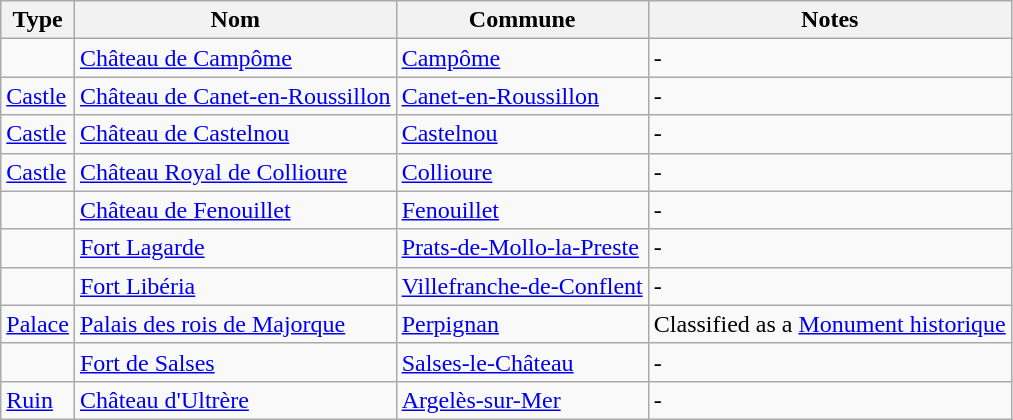<table class="wikitable sortable">
<tr>
<th>Type</th>
<th>Nom</th>
<th>Commune</th>
<th>Notes</th>
</tr>
<tr>
<td></td>
<td><a href='#'>Château de Campôme</a></td>
<td><a href='#'>Campôme</a></td>
<td>-</td>
</tr>
<tr>
<td><a href='#'>Castle</a></td>
<td><a href='#'>Château de Canet-en-Roussillon</a></td>
<td><a href='#'>Canet-en-Roussillon</a></td>
<td>-</td>
</tr>
<tr>
<td><a href='#'>Castle</a></td>
<td><a href='#'>Château de Castelnou</a></td>
<td><a href='#'>Castelnou</a></td>
<td>-</td>
</tr>
<tr>
<td><a href='#'>Castle</a></td>
<td><a href='#'>Château Royal de Collioure</a></td>
<td><a href='#'>Collioure</a></td>
<td>-</td>
</tr>
<tr>
<td></td>
<td><a href='#'>Château de Fenouillet</a></td>
<td><a href='#'>Fenouillet</a></td>
<td>-</td>
</tr>
<tr>
<td></td>
<td><a href='#'>Fort Lagarde</a></td>
<td><a href='#'>Prats-de-Mollo-la-Preste</a></td>
<td>-</td>
</tr>
<tr>
<td></td>
<td><a href='#'>Fort Libéria</a></td>
<td><a href='#'>Villefranche-de-Conflent</a></td>
<td>-</td>
</tr>
<tr>
<td><a href='#'>Palace</a></td>
<td><a href='#'>Palais des rois de Majorque</a></td>
<td><a href='#'>Perpignan</a></td>
<td>Classified as a <a href='#'>Monument historique</a></td>
</tr>
<tr>
<td></td>
<td><a href='#'>Fort de Salses</a></td>
<td><a href='#'>Salses-le-Château</a></td>
<td>-</td>
</tr>
<tr>
<td><a href='#'>Ruin</a></td>
<td><a href='#'>Château d'Ultrère</a></td>
<td><a href='#'>Argelès-sur-Mer</a></td>
<td>-</td>
</tr>
</table>
